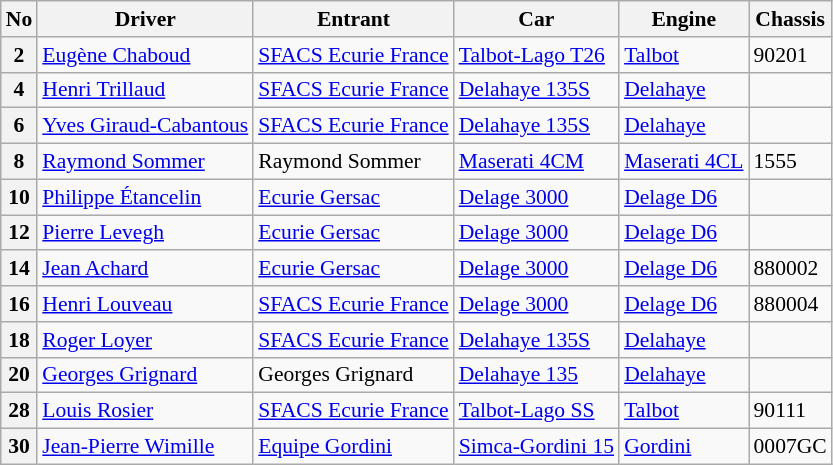<table class="wikitable" style="font-size:90%">
<tr>
<th>No</th>
<th>Driver</th>
<th>Entrant</th>
<th>Car</th>
<th>Engine</th>
<th>Chassis</th>
</tr>
<tr>
<th>2</th>
<td> <a href='#'>Eugène Chaboud</a></td>
<td><a href='#'>SFACS Ecurie France</a></td>
<td><a href='#'>Talbot-Lago T26</a></td>
<td><a href='#'>Talbot</a></td>
<td>90201</td>
</tr>
<tr>
<th>4</th>
<td> <a href='#'>Henri Trillaud</a></td>
<td><a href='#'>SFACS Ecurie France</a></td>
<td><a href='#'>Delahaye 135S</a></td>
<td><a href='#'>Delahaye</a></td>
<td></td>
</tr>
<tr>
<th>6</th>
<td> <a href='#'>Yves Giraud-Cabantous</a></td>
<td><a href='#'>SFACS Ecurie France</a></td>
<td><a href='#'>Delahaye 135S</a></td>
<td><a href='#'>Delahaye</a></td>
<td></td>
</tr>
<tr>
<th>8</th>
<td> <a href='#'>Raymond Sommer</a></td>
<td>Raymond Sommer</td>
<td><a href='#'>Maserati 4CM</a></td>
<td><a href='#'>Maserati 4CL</a></td>
<td>1555</td>
</tr>
<tr>
<th>10</th>
<td> <a href='#'>Philippe Étancelin</a></td>
<td><a href='#'>Ecurie Gersac</a></td>
<td><a href='#'>Delage 3000</a></td>
<td><a href='#'>Delage D6</a></td>
<td></td>
</tr>
<tr>
<th>12</th>
<td> <a href='#'>Pierre Levegh</a></td>
<td><a href='#'>Ecurie Gersac</a></td>
<td><a href='#'>Delage 3000</a></td>
<td><a href='#'>Delage D6</a></td>
<td></td>
</tr>
<tr>
<th>14</th>
<td> <a href='#'>Jean Achard</a></td>
<td><a href='#'>Ecurie Gersac</a></td>
<td><a href='#'>Delage 3000</a></td>
<td><a href='#'>Delage D6</a></td>
<td>880002</td>
</tr>
<tr>
<th>16</th>
<td> <a href='#'>Henri Louveau</a></td>
<td><a href='#'>SFACS Ecurie France</a></td>
<td><a href='#'>Delage 3000</a></td>
<td><a href='#'>Delage D6</a></td>
<td>880004</td>
</tr>
<tr>
<th>18</th>
<td> <a href='#'>Roger Loyer</a></td>
<td><a href='#'>SFACS Ecurie France</a></td>
<td><a href='#'>Delahaye 135S</a></td>
<td><a href='#'>Delahaye</a></td>
<td></td>
</tr>
<tr>
<th>20</th>
<td> <a href='#'>Georges Grignard</a></td>
<td>Georges Grignard</td>
<td><a href='#'>Delahaye 135</a></td>
<td><a href='#'>Delahaye</a></td>
<td></td>
</tr>
<tr>
<th>28</th>
<td> <a href='#'>Louis Rosier</a></td>
<td><a href='#'>SFACS Ecurie France</a></td>
<td><a href='#'>Talbot-Lago SS</a></td>
<td><a href='#'>Talbot</a></td>
<td>90111</td>
</tr>
<tr>
<th>30</th>
<td> <a href='#'>Jean-Pierre Wimille</a></td>
<td><a href='#'>Equipe Gordini</a></td>
<td><a href='#'>Simca-Gordini 15</a></td>
<td><a href='#'>Gordini</a></td>
<td>0007GC</td>
</tr>
</table>
